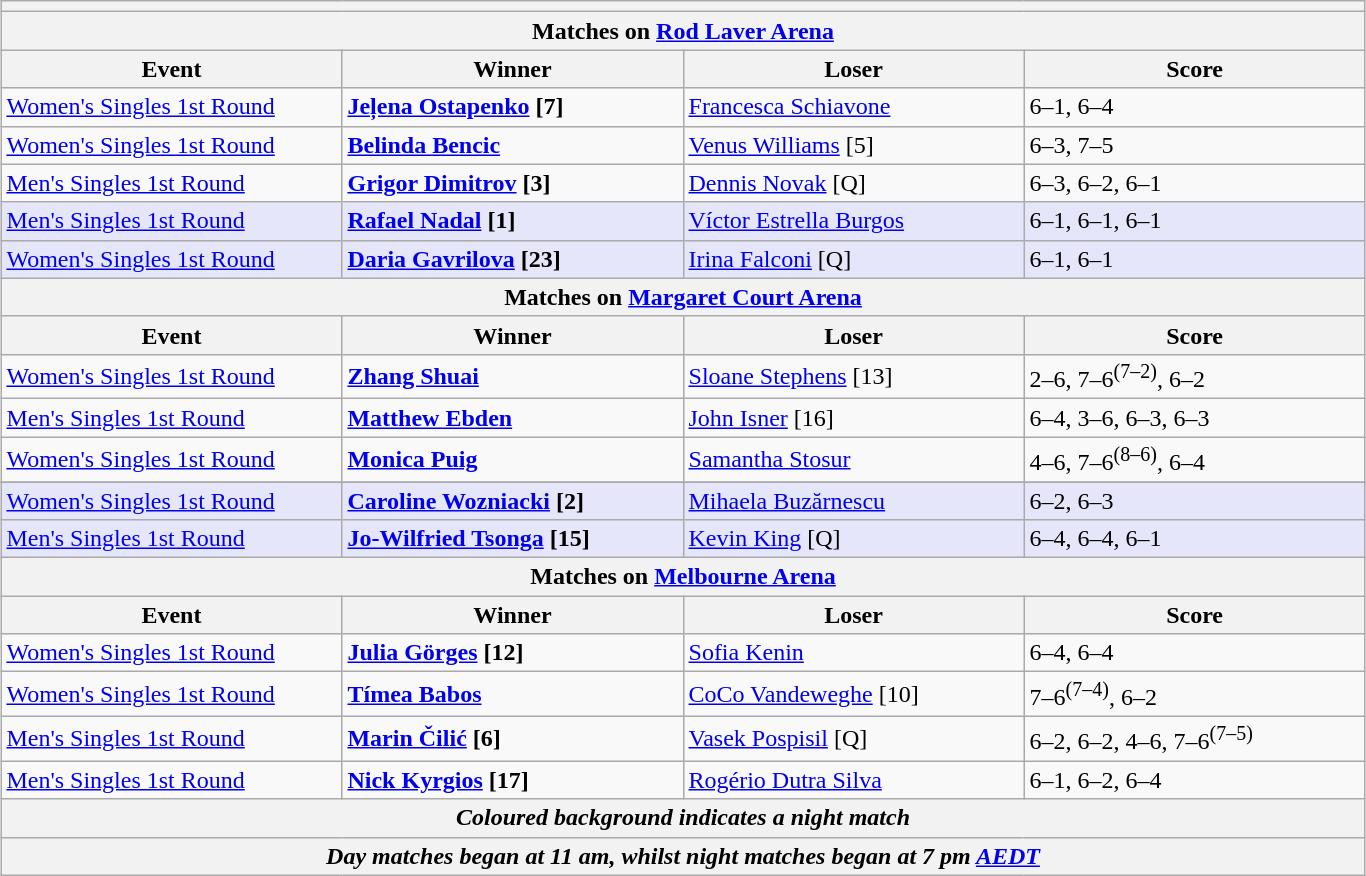<table class="wikitable collapsible uncollapsed" style="margin:1em auto;">
<tr>
<th colspan=4></th>
</tr>
<tr>
<th colspan=4><strong>Matches on <a href='#'>Rod Laver Arena</a></strong></th>
</tr>
<tr>
<th style="width:220px;">Event</th>
<th style="width:220px;">Winner</th>
<th style="width:220px;">Loser</th>
<th style="width:220px;">Score</th>
</tr>
<tr>
<td><a href='#'>Women's Singles 1st Round</a></td>
<td> <strong><a href='#'>Jeļena Ostapenko</a> [7]</strong></td>
<td> <a href='#'>Francesca Schiavone</a></td>
<td>6–1, 6–4</td>
</tr>
<tr>
<td><a href='#'>Women's Singles 1st Round</a></td>
<td> <strong><a href='#'>Belinda Bencic</a></strong></td>
<td> <a href='#'>Venus Williams</a> [5]</td>
<td>6–3, 7–5</td>
</tr>
<tr>
<td><a href='#'>Men's Singles 1st Round</a></td>
<td> <strong><a href='#'>Grigor Dimitrov</a> [3]</strong></td>
<td> <a href='#'>Dennis Novak</a> [Q]</td>
<td>6–3, 6–2, 6–1</td>
</tr>
<tr bgcolor=lavender>
<td><a href='#'>Men's Singles 1st Round</a></td>
<td> <strong><a href='#'>Rafael Nadal</a> [1]</strong></td>
<td> <a href='#'>Víctor Estrella Burgos</a></td>
<td>6–1, 6–1, 6–1</td>
</tr>
<tr bgcolor=lavender>
<td><a href='#'>Women's Singles 1st Round</a></td>
<td> <strong><a href='#'>Daria Gavrilova</a> [23]</strong></td>
<td> <a href='#'>Irina Falconi</a> [Q]</td>
<td>6–1, 6–1</td>
</tr>
<tr>
<th colspan=4><strong>Matches on <a href='#'>Margaret Court Arena</a></strong></th>
</tr>
<tr>
<th style="width:220px;">Event</th>
<th style="width:220px;">Winner</th>
<th style="width:220px;">Loser</th>
<th style="width:220px;">Score</th>
</tr>
<tr>
<td><a href='#'>Women's Singles 1st Round</a></td>
<td> <strong><a href='#'>Zhang Shuai</a></strong></td>
<td> <a href='#'>Sloane Stephens</a> [13]</td>
<td>2–6, 7–6<sup>(7–2)</sup>, 6–2</td>
</tr>
<tr>
<td><a href='#'>Men's Singles 1st Round</a></td>
<td> <strong><a href='#'>Matthew Ebden</a></strong></td>
<td> <a href='#'>John Isner</a> [16]</td>
<td>6–4, 3–6, 6–3, 6–3</td>
</tr>
<tr>
<td><a href='#'>Women's Singles 1st Round</a></td>
<td> <strong><a href='#'>Monica Puig</a></strong></td>
<td> <a href='#'>Samantha Stosur</a></td>
<td>4–6, 7–6<sup>(8–6)</sup>, 6–4</td>
</tr>
<tr>
</tr>
<tr bgcolor=lavender>
<td><a href='#'>Women's Singles 1st Round</a></td>
<td> <strong><a href='#'>Caroline Wozniacki</a> [2]</strong></td>
<td> <a href='#'>Mihaela Buzărnescu</a></td>
<td>6–2, 6–3</td>
</tr>
<tr bgcolor=lavender>
<td><a href='#'>Men's Singles 1st Round</a></td>
<td> <strong><a href='#'>Jo-Wilfried Tsonga</a> [15]</strong></td>
<td> <a href='#'>Kevin King</a> [Q]</td>
<td>6–4, 6–4, 6–1</td>
</tr>
<tr>
<th colspan=4><strong>Matches on <a href='#'>Melbourne Arena</a></strong></th>
</tr>
<tr>
<th style="width:220px;">Event</th>
<th style="width:220px;">Winner</th>
<th style="width:220px;">Loser</th>
<th style="width:220px;">Score</th>
</tr>
<tr>
<td><a href='#'>Women's Singles 1st Round</a></td>
<td> <strong><a href='#'>Julia Görges</a> [12]</strong></td>
<td> <a href='#'>Sofia Kenin</a></td>
<td>6–4, 6–4</td>
</tr>
<tr>
<td><a href='#'>Women's Singles 1st Round</a></td>
<td> <strong><a href='#'>Tímea Babos</a></strong></td>
<td> <a href='#'>CoCo Vandeweghe</a> [10]</td>
<td>7–6<sup>(7–4)</sup>, 6–2</td>
</tr>
<tr>
<td><a href='#'>Men's Singles 1st Round</a></td>
<td> <strong><a href='#'>Marin Čilić</a> [6]</strong></td>
<td> <a href='#'>Vasek Pospisil</a> [Q]</td>
<td>6–2, 6–2, 4–6, 7–6<sup>(7–5)</sup></td>
</tr>
<tr>
<td><a href='#'>Men's Singles 1st Round</a></td>
<td> <strong><a href='#'>Nick Kyrgios</a> [17]</strong></td>
<td> <a href='#'>Rogério Dutra Silva</a></td>
<td>6–1, 6–2, 6–4</td>
</tr>
<tr>
<th colspan=4><em>Coloured background indicates a night match</em></th>
</tr>
<tr>
<th colspan=4><em>Day matches began at 11 am, whilst night matches began at 7 pm <a href='#'>AEDT</a></em></th>
</tr>
</table>
